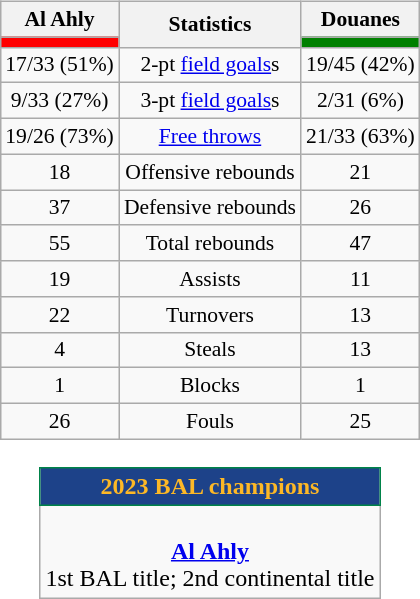<table style="width:100%;">
<tr>
<td valign=top align=right width=33%><br>














</td>
<td style="vertical-align:top; align:center; width:33%;"><br><table style="width:100%;">
<tr>
<td style="width=50%;"></td>
<td></td>
<td style="width=50%;"></td>
</tr>
</table>
<table class="wikitable" style="font-size:90%; text-align:center; margin:auto;" align=center>
<tr>
<th>Al Ahly</th>
<th rowspan=2>Statistics</th>
<th>Douanes</th>
</tr>
<tr>
<td style="background:red;"></td>
<td style="background:green;"></td>
</tr>
<tr>
<td>17/33 (51%)</td>
<td>2-pt <a href='#'>field goals</a>s</td>
<td>19/45 (42%)</td>
</tr>
<tr>
<td>9/33 (27%)</td>
<td>3-pt <a href='#'>field goals</a>s</td>
<td>2/31 (6%)</td>
</tr>
<tr>
<td>19/26 (73%)</td>
<td><a href='#'>Free throws</a></td>
<td>21/33 (63%)</td>
</tr>
<tr>
<td>18</td>
<td>Offensive rebounds</td>
<td>21</td>
</tr>
<tr>
<td>37</td>
<td>Defensive rebounds</td>
<td>26</td>
</tr>
<tr>
<td>55</td>
<td>Total rebounds</td>
<td>47</td>
</tr>
<tr>
<td>19</td>
<td>Assists</td>
<td>11</td>
</tr>
<tr>
<td>22</td>
<td>Turnovers</td>
<td>13</td>
</tr>
<tr>
<td>4</td>
<td>Steals</td>
<td>13</td>
</tr>
<tr>
<td>1</td>
<td>Blocks</td>
<td>1</td>
</tr>
<tr>
<td>26</td>
<td>Fouls</td>
<td>25</td>
</tr>
</table>
<br><table class=wikitable style="text-align:center; margin:auto">
<tr>
<th style="background: #1d4289 ; color: #fdb826; border: 1px solid #008349;">2023 BAL champions</th>
</tr>
<tr>
<td><br> <strong><a href='#'>Al Ahly</a></strong><br> 1st BAL title; 2nd continental title</td>
</tr>
</table>
</td>
<td style="vertical-align:top; align:left; width:33%;"><br>














</td>
</tr>
</table>
